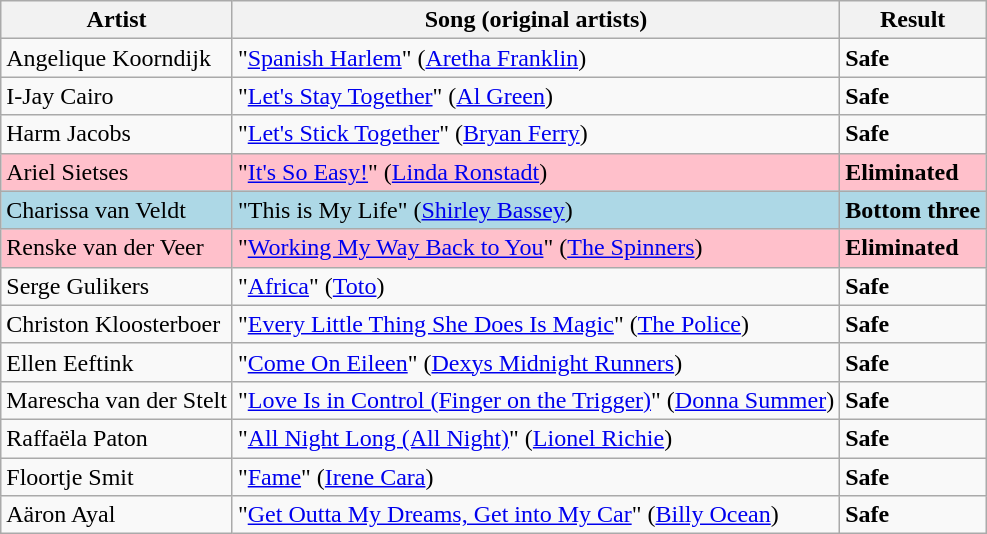<table class=wikitable>
<tr>
<th>Artist</th>
<th>Song (original artists)</th>
<th>Result</th>
</tr>
<tr>
<td>Angelique Koorndijk</td>
<td>"<a href='#'>Spanish Harlem</a>" (<a href='#'>Aretha Franklin</a>)</td>
<td><strong>Safe</strong></td>
</tr>
<tr>
<td>I-Jay Cairo</td>
<td>"<a href='#'>Let's Stay Together</a>" (<a href='#'>Al Green</a>)</td>
<td><strong>Safe</strong></td>
</tr>
<tr>
<td>Harm Jacobs</td>
<td>"<a href='#'>Let's Stick Together</a>" (<a href='#'>Bryan Ferry</a>)</td>
<td><strong>Safe</strong></td>
</tr>
<tr style="background:pink;">
<td>Ariel Sietses</td>
<td>"<a href='#'>It's So Easy!</a>" (<a href='#'>Linda Ronstadt</a>)</td>
<td><strong>Eliminated</strong></td>
</tr>
<tr style="background:lightblue;">
<td>Charissa van Veldt</td>
<td>"This is My Life" (<a href='#'>Shirley Bassey</a>)</td>
<td><strong>Bottom three</strong></td>
</tr>
<tr style="background:pink;">
<td>Renske van der Veer</td>
<td>"<a href='#'>Working My Way Back to You</a>" (<a href='#'>The Spinners</a>)</td>
<td><strong>Eliminated</strong></td>
</tr>
<tr>
<td>Serge Gulikers</td>
<td>"<a href='#'>Africa</a>" (<a href='#'>Toto</a>)</td>
<td><strong>Safe</strong></td>
</tr>
<tr>
<td>Christon Kloosterboer</td>
<td>"<a href='#'>Every Little Thing She Does Is Magic</a>" (<a href='#'>The Police</a>)</td>
<td><strong>Safe</strong></td>
</tr>
<tr>
<td>Ellen Eeftink</td>
<td>"<a href='#'>Come On Eileen</a>" (<a href='#'>Dexys Midnight Runners</a>)</td>
<td><strong>Safe</strong></td>
</tr>
<tr>
<td>Marescha van der Stelt</td>
<td>"<a href='#'>Love Is in Control (Finger on the Trigger)</a>" (<a href='#'>Donna Summer</a>)</td>
<td><strong>Safe</strong></td>
</tr>
<tr>
<td>Raffaëla Paton</td>
<td>"<a href='#'>All Night Long (All Night)</a>" (<a href='#'>Lionel Richie</a>)</td>
<td><strong>Safe</strong></td>
</tr>
<tr>
<td>Floortje Smit</td>
<td>"<a href='#'>Fame</a>" (<a href='#'>Irene Cara</a>)</td>
<td><strong>Safe</strong></td>
</tr>
<tr>
<td>Aäron Ayal</td>
<td>"<a href='#'>Get Outta My Dreams, Get into My Car</a>" (<a href='#'>Billy Ocean</a>)</td>
<td><strong>Safe</strong></td>
</tr>
</table>
